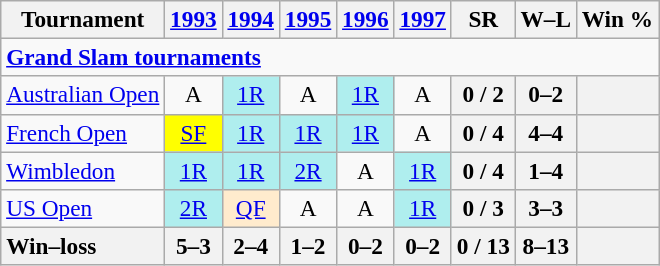<table class=wikitable style=text-align:center;font-size:97%>
<tr>
<th>Tournament</th>
<th><a href='#'>1993</a></th>
<th><a href='#'>1994</a></th>
<th><a href='#'>1995</a></th>
<th><a href='#'>1996</a></th>
<th><a href='#'>1997</a></th>
<th>SR</th>
<th>W–L</th>
<th>Win %</th>
</tr>
<tr>
<td colspan=23 align=left><strong><a href='#'>Grand Slam tournaments</a></strong></td>
</tr>
<tr>
<td align=left><a href='#'>Australian Open</a></td>
<td>A</td>
<td bgcolor=afeeee><a href='#'>1R</a></td>
<td>A</td>
<td bgcolor=afeeee><a href='#'>1R</a></td>
<td>A</td>
<th>0 / 2</th>
<th>0–2</th>
<th></th>
</tr>
<tr>
<td align=left><a href='#'>French Open</a></td>
<td bgcolor=yellow><a href='#'>SF</a></td>
<td bgcolor=afeeee><a href='#'>1R</a></td>
<td bgcolor=afeeee><a href='#'>1R</a></td>
<td bgcolor=afeeee><a href='#'>1R</a></td>
<td>A</td>
<th>0 / 4</th>
<th>4–4</th>
<th></th>
</tr>
<tr>
<td align=left><a href='#'>Wimbledon</a></td>
<td bgcolor=afeeee><a href='#'>1R</a></td>
<td bgcolor=afeeee><a href='#'>1R</a></td>
<td bgcolor=afeeee><a href='#'>2R</a></td>
<td>A</td>
<td bgcolor=afeeee><a href='#'>1R</a></td>
<th>0 / 4</th>
<th>1–4</th>
<th></th>
</tr>
<tr>
<td align=left><a href='#'>US Open</a></td>
<td bgcolor=afeeee><a href='#'>2R</a></td>
<td bgcolor=ffebcd><a href='#'>QF</a></td>
<td>A</td>
<td>A</td>
<td bgcolor=afeeee><a href='#'>1R</a></td>
<th>0 / 3</th>
<th>3–3</th>
<th></th>
</tr>
<tr>
<th style=text-align:left>Win–loss</th>
<th>5–3</th>
<th>2–4</th>
<th>1–2</th>
<th>0–2</th>
<th>0–2</th>
<th>0 / 13</th>
<th>8–13</th>
<th></th>
</tr>
</table>
